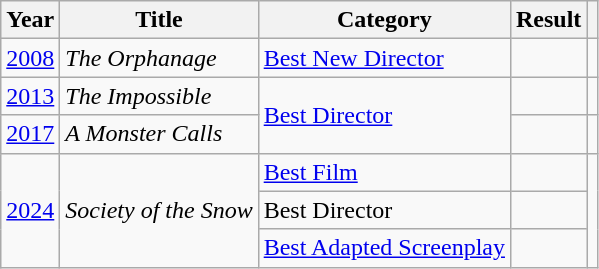<table class="wikitable">
<tr>
<th>Year</th>
<th>Title</th>
<th>Category</th>
<th>Result</th>
<th></th>
</tr>
<tr>
<td><a href='#'>2008</a></td>
<td><em>The Orphanage</em></td>
<td><a href='#'>Best New Director</a></td>
<td></td>
<td></td>
</tr>
<tr>
<td><a href='#'>2013</a></td>
<td><em>The Impossible</em></td>
<td rowspan=2><a href='#'>Best Director</a></td>
<td></td>
<td></td>
</tr>
<tr>
<td><a href='#'>2017</a></td>
<td><em>A Monster Calls</em></td>
<td></td>
<td></td>
</tr>
<tr>
<td rowspan=3><a href='#'>2024</a></td>
<td rowspan=3><em>Society of the Snow</em></td>
<td><a href='#'>Best Film</a></td>
<td></td>
<td rowspan = "3"></td>
</tr>
<tr>
<td>Best Director</td>
<td></td>
</tr>
<tr>
<td><a href='#'>Best Adapted Screenplay</a></td>
<td></td>
</tr>
</table>
